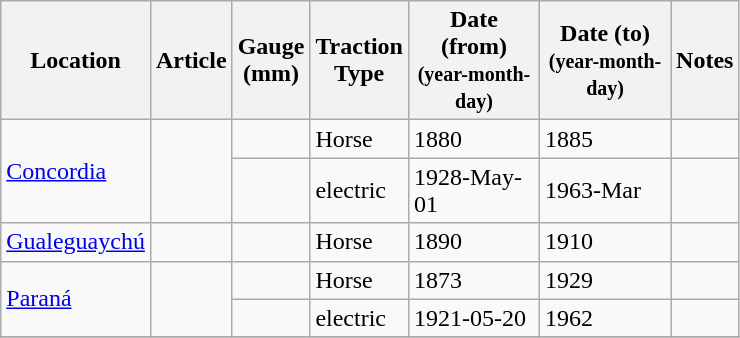<table class="wikitable sortable">
<tr>
<th>Location</th>
<th>Article</th>
<th>Gauge<br> (mm)</th>
<th>Traction<br>Type</th>
<th width=80px>Date (from)<br><small>(year-month-day)</small></th>
<th width=80px>Date (to)<br><small>(year-month-day)</small></th>
<th>Notes</th>
</tr>
<tr>
<td rowspan="2"><a href='#'>Concordia</a></td>
<td rowspan="2"> </td>
<td align=right></td>
<td>Horse</td>
<td>1880</td>
<td>1885</td>
<td> </td>
</tr>
<tr>
<td align=right></td>
<td>electric</td>
<td>1928-May-01</td>
<td>1963-Mar</td>
<td> </td>
</tr>
<tr>
<td><a href='#'>Gualeguaychú</a></td>
<td> </td>
<td align=right></td>
<td>Horse</td>
<td>1890</td>
<td>1910</td>
<td> </td>
</tr>
<tr>
<td rowspan="2"><a href='#'>Paraná</a></td>
<td rowspan="2"> </td>
<td align=right></td>
<td>Horse</td>
<td>1873</td>
<td>1929</td>
<td> </td>
</tr>
<tr>
<td align=right></td>
<td>electric</td>
<td>1921-05-20</td>
<td>1962</td>
<td> </td>
</tr>
<tr>
</tr>
</table>
